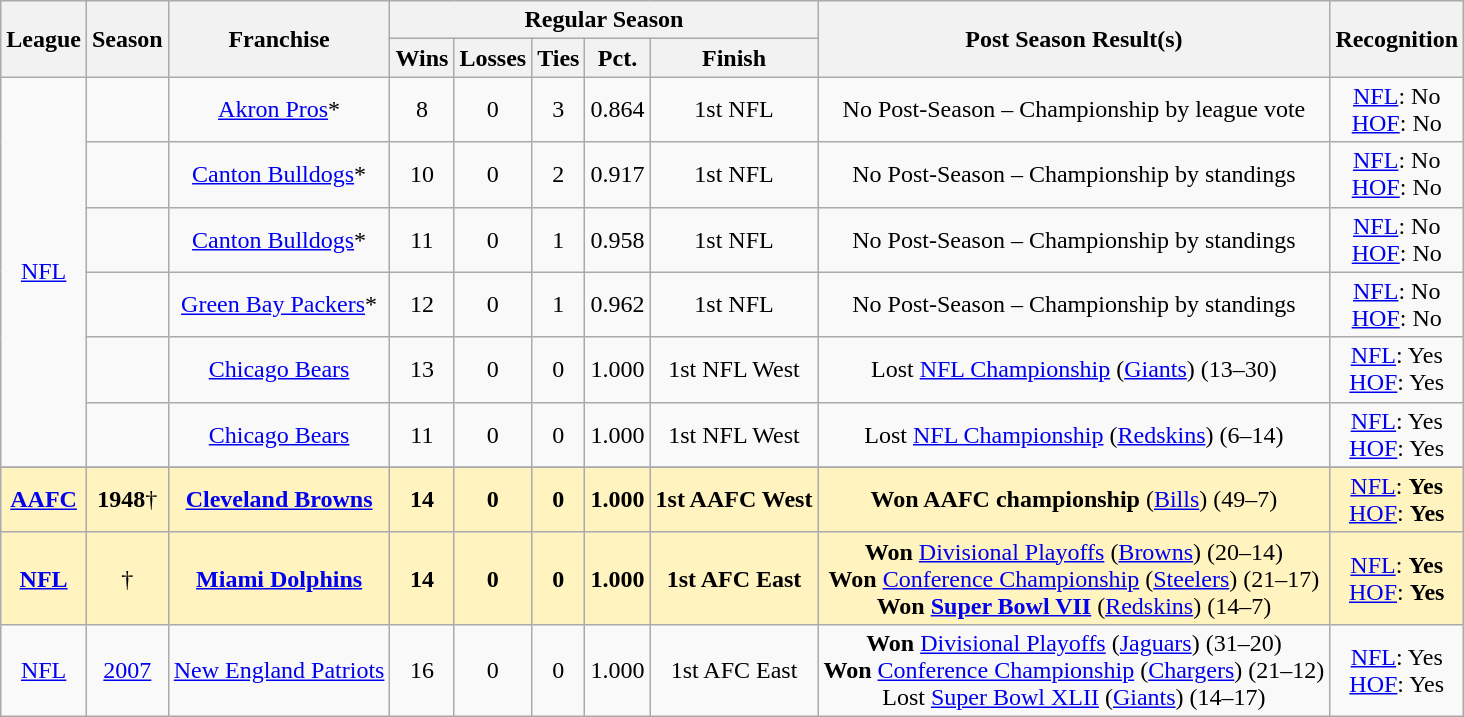<table class="wikitable" style="text-align: center;">
<tr>
<th rowSpan="2">League</th>
<th rowSpan="2">Season</th>
<th rowSpan="2">Franchise</th>
<th colSpan="5">Regular Season</th>
<th rowSpan="2">Post Season Result(s)</th>
<th rowSpan="2">Recognition</th>
</tr>
<tr>
<th>Wins</th>
<th>Losses</th>
<th>Ties</th>
<th>Pct.</th>
<th>Finish</th>
</tr>
<tr>
<td rowSpan="6"><a href='#'>NFL</a></td>
<td></td>
<td><a href='#'>Akron Pros</a>*</td>
<td>8</td>
<td>0</td>
<td>3</td>
<td>0.864</td>
<td>1st NFL</td>
<td>No Post-Season – Championship by league vote</td>
<td><a href='#'>NFL</a>: No<br><a href='#'>HOF</a>: No</td>
</tr>
<tr>
<td></td>
<td><a href='#'>Canton Bulldogs</a>*</td>
<td>10</td>
<td>0</td>
<td>2</td>
<td>0.917</td>
<td>1st NFL</td>
<td>No Post-Season – Championship by standings</td>
<td><a href='#'>NFL</a>: No<br><a href='#'>HOF</a>: No</td>
</tr>
<tr>
<td></td>
<td><a href='#'>Canton Bulldogs</a>*</td>
<td>11</td>
<td>0</td>
<td>1</td>
<td>0.958</td>
<td>1st NFL</td>
<td>No Post-Season – Championship by standings</td>
<td><a href='#'>NFL</a>: No<br><a href='#'>HOF</a>: No</td>
</tr>
<tr>
<td></td>
<td><a href='#'>Green Bay Packers</a>*</td>
<td>12</td>
<td>0</td>
<td>1</td>
<td>0.962</td>
<td>1st NFL</td>
<td>No Post-Season – Championship by standings</td>
<td><a href='#'>NFL</a>: No<br><a href='#'>HOF</a>: No</td>
</tr>
<tr>
<td></td>
<td><a href='#'>Chicago Bears</a></td>
<td>13</td>
<td>0</td>
<td>0</td>
<td>1.000</td>
<td>1st NFL West</td>
<td>Lost <a href='#'>NFL Championship</a> (<a href='#'>Giants</a>) (13–30)</td>
<td><a href='#'>NFL</a>: Yes<br><a href='#'>HOF</a>: Yes</td>
</tr>
<tr>
<td></td>
<td><a href='#'>Chicago Bears</a></td>
<td>11</td>
<td>0</td>
<td>0</td>
<td>1.000</td>
<td>1st NFL West</td>
<td>Lost <a href='#'>NFL Championship</a> (<a href='#'>Redskins</a>) (6–14)</td>
<td><a href='#'>NFL</a>: Yes<br><a href='#'>HOF</a>: Yes</td>
</tr>
<tr>
</tr>
<tr style="background:#fff3bf;">
<td><strong><a href='#'>AAFC</a></strong></td>
<td><strong>1948</strong>†</td>
<td><strong><a href='#'>Cleveland Browns</a></strong></td>
<td><strong>14</strong></td>
<td><strong>0</strong></td>
<td><strong>0</strong></td>
<td><strong>1.000</strong></td>
<td><strong>1st AAFC West</strong></td>
<td><strong>Won AAFC championship</strong> (<a href='#'>Bills</a>) (49–7)</td>
<td><a href='#'>NFL</a>: <strong>Yes</strong><br><a href='#'>HOF</a>: <strong>Yes</strong></td>
</tr>
<tr>
<td style="background:#fff3bf;"><strong><a href='#'>NFL</a></strong></td>
<td style="background:#fff3bf;"><strong></strong>†</td>
<td style="background:#fff3bf;"><strong><a href='#'>Miami Dolphins</a></strong></td>
<td style="background:#fff3bf;"><strong>14</strong></td>
<td style="background:#fff3bf;"><strong>0</strong></td>
<td style="background:#fff3bf;"><strong>0</strong></td>
<td style="background:#fff3bf;"><strong>1.000</strong></td>
<td style="background:#fff3bf;"><strong>1st AFC East</strong></td>
<td style="background:#fff3bf;"><strong>Won</strong> <a href='#'>Divisional Playoffs</a> (<a href='#'>Browns</a>) (20–14)<br><strong>Won</strong> <a href='#'>Conference Championship</a> (<a href='#'>Steelers</a>) (21–17)<br><strong>Won <a href='#'>Super Bowl VII</a></strong> (<a href='#'>Redskins</a>) (14–7)</td>
<td style="background:#fff3bf;"><a href='#'>NFL</a>: <strong>Yes</strong><br><a href='#'>HOF</a>: <strong>Yes</strong></td>
</tr>
<tr>
<td><a href='#'>NFL</a></td>
<td><a href='#'>2007</a></td>
<td><a href='#'>New England Patriots</a></td>
<td>16</td>
<td>0</td>
<td>0</td>
<td>1.000</td>
<td>1st AFC East</td>
<td><strong>Won</strong> <a href='#'>Divisional Playoffs</a> (<a href='#'>Jaguars</a>) (31–20)<br><strong>Won</strong> <a href='#'>Conference Championship</a> (<a href='#'>Chargers</a>) (21–12)<br>Lost <a href='#'>Super Bowl XLII</a> (<a href='#'>Giants</a>) (14–17)</td>
<td><a href='#'>NFL</a>: Yes<br><a href='#'>HOF</a>: Yes</td>
</tr>
</table>
